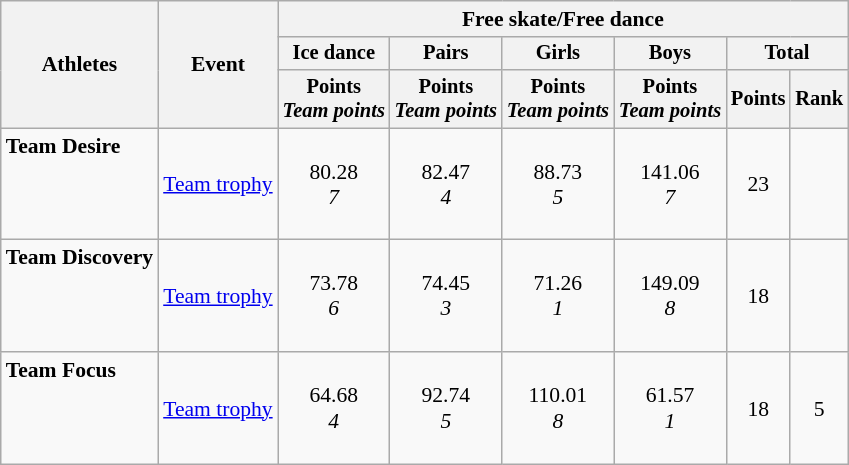<table class="wikitable" style="font-size:90%">
<tr>
<th rowspan=3>Athletes</th>
<th rowspan=3>Event</th>
<th colspan=6>Free skate/Free dance</th>
</tr>
<tr style="font-size:95%">
<th>Ice dance</th>
<th>Pairs</th>
<th>Girls</th>
<th>Boys</th>
<th colspan=2>Total</th>
</tr>
<tr style="font-size:95%">
<th>Points<br><em>Team points</em></th>
<th>Points<br><em>Team points</em></th>
<th>Points<br><em>Team points</em></th>
<th>Points<br><em>Team points</em></th>
<th>Points</th>
<th>Rank</th>
</tr>
<tr align=center>
<td align=left><strong>Team Desire</strong><br><br><br><br></td>
<td align=left><a href='#'>Team trophy</a></td>
<td>80.28<br><em>7</em></td>
<td>82.47<br><em>4</em></td>
<td>88.73<br><em>5</em></td>
<td>141.06<br><em>7</em></td>
<td>23</td>
<td></td>
</tr>
<tr align=center>
<td align=left><strong>Team Discovery</strong><br><br><br><br></td>
<td align=left><a href='#'>Team trophy</a></td>
<td>73.78<br><em>6</em></td>
<td>74.45<br><em>3</em></td>
<td>71.26<br><em>1</em></td>
<td>149.09<br><em>8</em></td>
<td>18</td>
<td></td>
</tr>
<tr align=center>
<td align=left><strong>Team Focus</strong><br><br><br><br></td>
<td align=left><a href='#'>Team trophy</a></td>
<td>64.68<br><em>4</em></td>
<td>92.74<br><em>5</em></td>
<td>110.01<br><em>8</em></td>
<td>61.57<br><em>1</em></td>
<td>18</td>
<td>5</td>
</tr>
</table>
